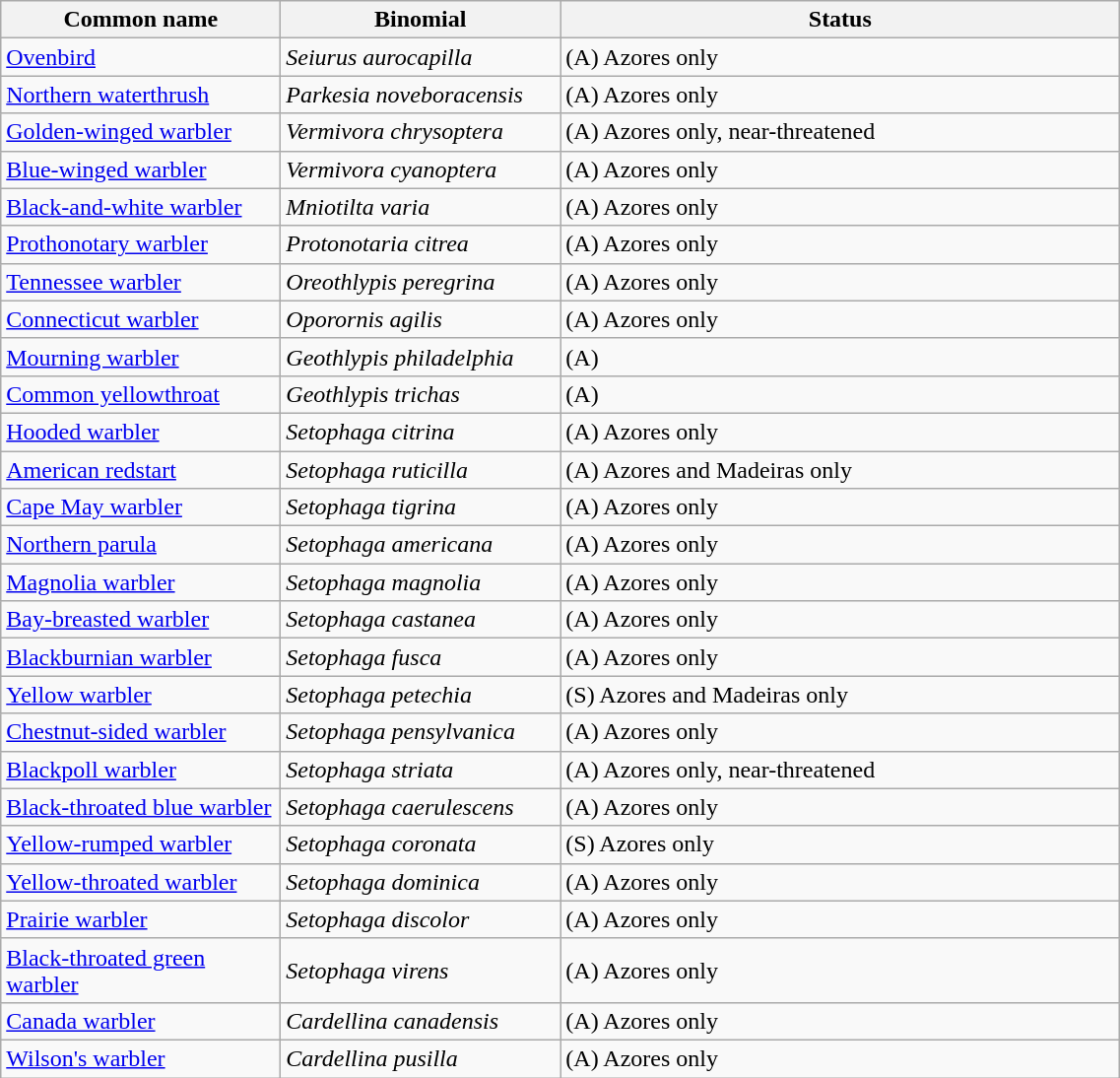<table width=60% class="wikitable">
<tr>
<th width=15%>Common name</th>
<th width=15%>Binomial</th>
<th width=30%>Status</th>
</tr>
<tr>
<td><a href='#'>Ovenbird</a></td>
<td><em>Seiurus aurocapilla</em></td>
<td>(A) Azores only</td>
</tr>
<tr>
<td><a href='#'>Northern waterthrush</a></td>
<td><em>Parkesia noveboracensis</em></td>
<td>(A) Azores only</td>
</tr>
<tr>
<td><a href='#'>Golden-winged warbler</a></td>
<td><em>Vermivora chrysoptera</em></td>
<td>(A) Azores only, near-threatened</td>
</tr>
<tr>
<td><a href='#'>Blue-winged warbler</a></td>
<td><em>Vermivora cyanoptera</em></td>
<td>(A) Azores only</td>
</tr>
<tr>
<td><a href='#'>Black-and-white warbler</a></td>
<td><em>Mniotilta varia</em></td>
<td>(A) Azores only</td>
</tr>
<tr>
<td><a href='#'>Prothonotary warbler</a></td>
<td><em>Protonotaria citrea</em></td>
<td>(A) Azores only</td>
</tr>
<tr>
<td><a href='#'>Tennessee warbler</a></td>
<td><em>Oreothlypis peregrina</em></td>
<td>(A) Azores only</td>
</tr>
<tr>
<td><a href='#'>Connecticut warbler</a></td>
<td><em>Oporornis agilis</em></td>
<td>(A) Azores only</td>
</tr>
<tr>
<td><a href='#'>Mourning warbler</a></td>
<td><em>Geothlypis philadelphia</em></td>
<td>(A)</td>
</tr>
<tr>
<td><a href='#'>Common yellowthroat</a></td>
<td><em>Geothlypis trichas</em></td>
<td>(A)</td>
</tr>
<tr>
<td><a href='#'>Hooded warbler</a></td>
<td><em>Setophaga citrina</em></td>
<td>(A) Azores only</td>
</tr>
<tr>
<td><a href='#'>American redstart</a></td>
<td><em>Setophaga ruticilla</em></td>
<td>(A) Azores and Madeiras only</td>
</tr>
<tr>
<td><a href='#'>Cape May warbler</a></td>
<td><em>Setophaga tigrina</em></td>
<td>(A) Azores only</td>
</tr>
<tr>
<td><a href='#'>Northern parula</a></td>
<td><em>Setophaga americana</em></td>
<td>(A) Azores only</td>
</tr>
<tr>
<td><a href='#'>Magnolia warbler</a></td>
<td><em>Setophaga magnolia</em></td>
<td>(A) Azores only</td>
</tr>
<tr>
<td><a href='#'>Bay-breasted warbler</a></td>
<td><em>Setophaga castanea</em></td>
<td>(A) Azores only</td>
</tr>
<tr>
<td><a href='#'>Blackburnian warbler</a></td>
<td><em>Setophaga fusca</em></td>
<td>(A) Azores only</td>
</tr>
<tr>
<td><a href='#'>Yellow warbler</a></td>
<td><em>Setophaga petechia</em></td>
<td>(S) Azores and Madeiras only</td>
</tr>
<tr>
<td><a href='#'>Chestnut-sided warbler</a></td>
<td><em>Setophaga pensylvanica</em></td>
<td>(A) Azores only</td>
</tr>
<tr>
<td><a href='#'>Blackpoll warbler</a></td>
<td><em>Setophaga striata</em></td>
<td>(A) Azores only, near-threatened</td>
</tr>
<tr>
<td><a href='#'>Black-throated blue warbler</a></td>
<td><em>Setophaga caerulescens</em></td>
<td>(A) Azores only</td>
</tr>
<tr>
<td><a href='#'>Yellow-rumped warbler</a></td>
<td><em>Setophaga coronata</em></td>
<td>(S) Azores only</td>
</tr>
<tr>
<td><a href='#'>Yellow-throated warbler</a></td>
<td><em>Setophaga dominica</em></td>
<td>(A) Azores only</td>
</tr>
<tr>
<td><a href='#'>Prairie warbler</a></td>
<td><em>Setophaga discolor</em></td>
<td>(A) Azores only</td>
</tr>
<tr>
<td><a href='#'>Black-throated green warbler</a></td>
<td><em>Setophaga virens</em></td>
<td>(A) Azores only</td>
</tr>
<tr>
<td><a href='#'>Canada warbler</a></td>
<td><em>Cardellina canadensis</em></td>
<td>(A) Azores only</td>
</tr>
<tr>
<td><a href='#'>Wilson's warbler</a></td>
<td><em>Cardellina pusilla</em></td>
<td>(A) Azores only</td>
</tr>
</table>
